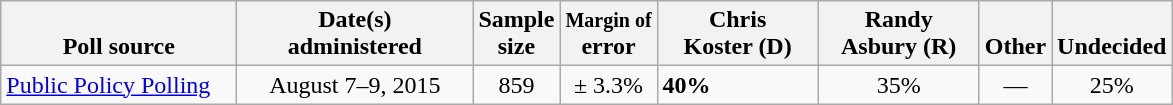<table class="wikitable">
<tr valign= bottom>
<th style="width:150px;">Poll source</th>
<th style="width:150px;">Date(s)<br>administered</th>
<th class=small>Sample<br>size</th>
<th><small>Margin of</small><br>error</th>
<th style="width:100px;">Chris<br>Koster (D)</th>
<th style="width:100px;">Randy<br>Asbury (R)</th>
<th style="width:40px;">Other</th>
<th style="width:40px;">Undecided</th>
</tr>
<tr>
<td><a href='#'>Public Policy Polling</a></td>
<td align=center>August 7–9, 2015</td>
<td align=center>859</td>
<td align=center>± 3.3%</td>
<td><strong>40%</strong></td>
<td align=center>35%</td>
<td align=center>—</td>
<td align=center>25%</td>
</tr>
</table>
